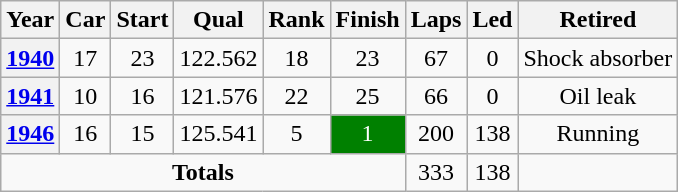<table class="wikitable" style="text-align:center">
<tr>
<th>Year</th>
<th>Car</th>
<th>Start</th>
<th>Qual</th>
<th>Rank</th>
<th>Finish</th>
<th>Laps</th>
<th>Led</th>
<th>Retired</th>
</tr>
<tr>
<th><a href='#'>1940</a></th>
<td>17</td>
<td>23</td>
<td>122.562</td>
<td>18</td>
<td>23</td>
<td>67</td>
<td>0</td>
<td>Shock absorber</td>
</tr>
<tr>
<th><a href='#'>1941</a></th>
<td>10</td>
<td>16</td>
<td>121.576</td>
<td>22</td>
<td>25</td>
<td>66</td>
<td>0</td>
<td>Oil leak</td>
</tr>
<tr>
<th><a href='#'>1946</a></th>
<td>16</td>
<td>15</td>
<td>125.541</td>
<td>5</td>
<td style="background:green;color:white">1</td>
<td>200</td>
<td>138</td>
<td>Running</td>
</tr>
<tr>
<td colspan=6><strong>Totals</strong></td>
<td>333</td>
<td>138</td>
<td></td>
</tr>
</table>
